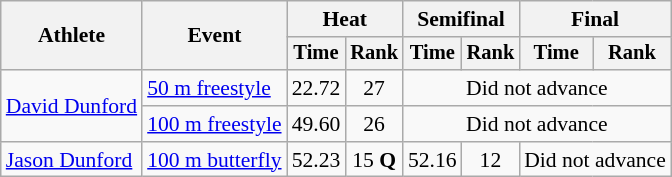<table class=wikitable style="font-size:90%">
<tr>
<th rowspan=2>Athlete</th>
<th rowspan=2>Event</th>
<th colspan="2">Heat</th>
<th colspan="2">Semifinal</th>
<th colspan="2">Final</th>
</tr>
<tr style="font-size:95%">
<th>Time</th>
<th>Rank</th>
<th>Time</th>
<th>Rank</th>
<th>Time</th>
<th>Rank</th>
</tr>
<tr align=center>
<td align=left rowspan=2><a href='#'>David Dunford</a></td>
<td align=left><a href='#'>50 m freestyle</a></td>
<td>22.72</td>
<td>27</td>
<td colspan=4>Did not advance</td>
</tr>
<tr align=center>
<td align=left><a href='#'>100 m freestyle</a></td>
<td>49.60</td>
<td>26</td>
<td colspan=4>Did not advance</td>
</tr>
<tr align=center>
<td align=left><a href='#'>Jason Dunford</a></td>
<td align=left><a href='#'>100 m butterfly</a></td>
<td>52.23</td>
<td>15 <strong>Q</strong></td>
<td>52.16</td>
<td>12</td>
<td colspan=2>Did not advance</td>
</tr>
</table>
